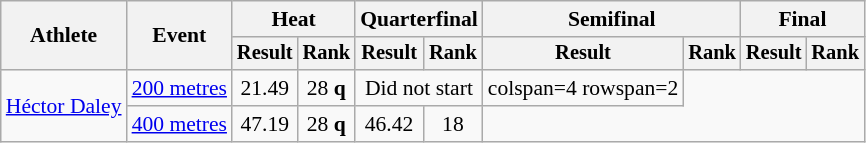<table class=wikitable style=font-size:90%>
<tr>
<th rowspan=2>Athlete</th>
<th rowspan=2>Event</th>
<th colspan=2>Heat</th>
<th colspan=2>Quarterfinal</th>
<th colspan=2>Semifinal</th>
<th colspan=2>Final</th>
</tr>
<tr style=font-size:95%>
<th>Result</th>
<th>Rank</th>
<th>Result</th>
<th>Rank</th>
<th>Result</th>
<th>Rank</th>
<th>Result</th>
<th>Rank</th>
</tr>
<tr align=center>
<td align=left rowspan=2><a href='#'>Héctor Daley</a></td>
<td align=left><a href='#'>200 metres</a></td>
<td>21.49</td>
<td>28 <strong>q</strong></td>
<td colspan="2">Did not start</td>
<td>colspan=4 rowspan=2 </td>
</tr>
<tr align=center>
<td align=left><a href='#'>400 metres</a></td>
<td>47.19</td>
<td>28 <strong>q</strong></td>
<td>46.42</td>
<td>18</td>
</tr>
</table>
